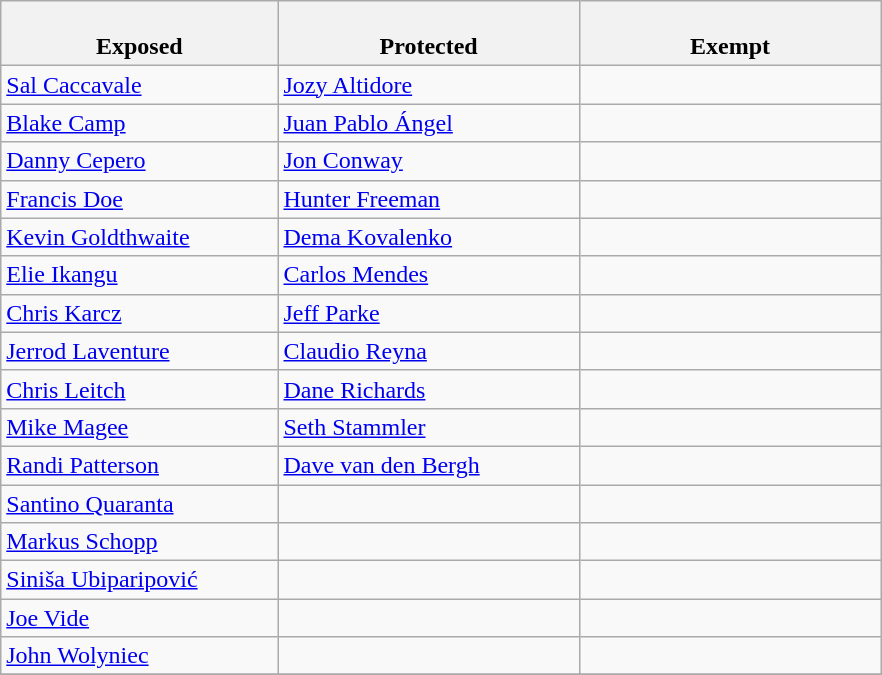<table class="wikitable">
<tr>
<th style="width:23%"><br>Exposed</th>
<th style="width:25%"><br>Protected</th>
<th style="width:25%"><br>Exempt</th>
</tr>
<tr>
<td><a href='#'>Sal Caccavale</a></td>
<td><a href='#'>Jozy Altidore</a></td>
<td></td>
</tr>
<tr>
<td><a href='#'>Blake Camp</a></td>
<td><a href='#'>Juan Pablo Ángel</a></td>
<td></td>
</tr>
<tr>
<td><a href='#'>Danny Cepero</a></td>
<td><a href='#'>Jon Conway</a></td>
<td></td>
</tr>
<tr>
<td><a href='#'>Francis Doe</a></td>
<td><a href='#'>Hunter Freeman</a></td>
<td></td>
</tr>
<tr>
<td><a href='#'>Kevin Goldthwaite</a></td>
<td><a href='#'>Dema Kovalenko</a></td>
<td></td>
</tr>
<tr>
<td><a href='#'>Elie Ikangu</a></td>
<td><a href='#'>Carlos Mendes</a></td>
<td></td>
</tr>
<tr>
<td><a href='#'>Chris Karcz</a></td>
<td><a href='#'>Jeff Parke</a></td>
<td></td>
</tr>
<tr>
<td><a href='#'>Jerrod Laventure</a></td>
<td><a href='#'>Claudio Reyna</a></td>
<td></td>
</tr>
<tr>
<td><a href='#'>Chris Leitch</a></td>
<td><a href='#'>Dane Richards</a></td>
<td></td>
</tr>
<tr>
<td><a href='#'>Mike Magee</a></td>
<td><a href='#'>Seth Stammler</a></td>
<td></td>
</tr>
<tr>
<td><a href='#'>Randi Patterson</a></td>
<td><a href='#'>Dave van den Bergh</a></td>
<td></td>
</tr>
<tr>
<td><a href='#'>Santino Quaranta</a></td>
<td></td>
<td></td>
</tr>
<tr>
<td><a href='#'>Markus Schopp</a></td>
<td></td>
<td></td>
</tr>
<tr>
<td><a href='#'>Siniša Ubiparipović</a></td>
<td></td>
<td></td>
</tr>
<tr>
<td><a href='#'>Joe Vide</a></td>
<td></td>
<td></td>
</tr>
<tr>
<td><a href='#'>John Wolyniec</a></td>
<td></td>
<td></td>
</tr>
<tr>
</tr>
</table>
